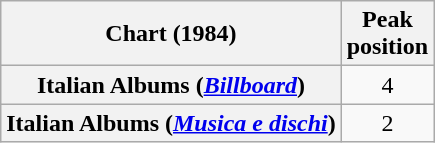<table class="wikitable sortable plainrowheaders" style="text-align:center">
<tr>
<th scope="col">Chart (1984)</th>
<th scope="col">Peak<br>position</th>
</tr>
<tr>
<th scope="row">Italian Albums (<em><a href='#'>Billboard</a></em>)</th>
<td>4</td>
</tr>
<tr>
<th scope="row">Italian Albums (<em><a href='#'>Musica e dischi</a></em>)</th>
<td>2</td>
</tr>
</table>
